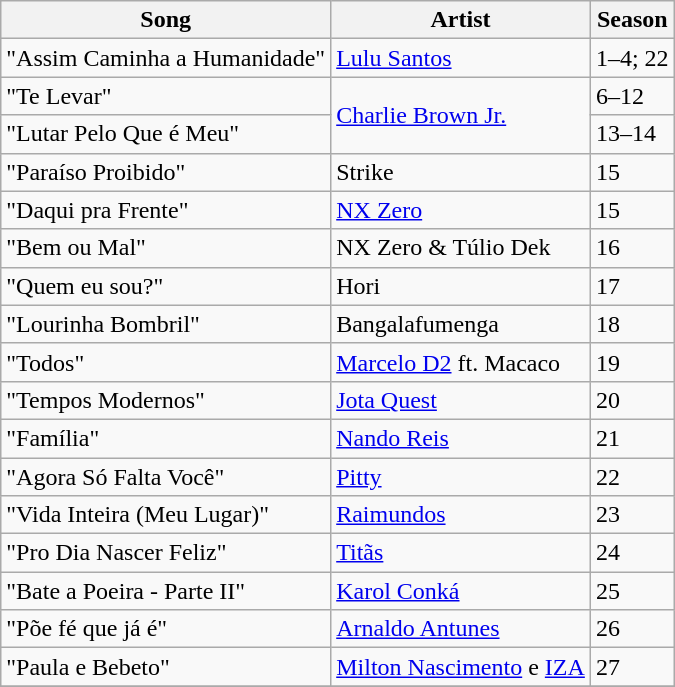<table class="wikitable sortable">
<tr>
<th>Song</th>
<th>Artist</th>
<th>Season</th>
</tr>
<tr>
<td>"Assim Caminha a Humanidade"</td>
<td><a href='#'>Lulu Santos</a></td>
<td>1–4; 22</td>
</tr>
<tr>
<td>"Te Levar"</td>
<td rowspan="2"><a href='#'>Charlie Brown Jr.</a></td>
<td>6–12</td>
</tr>
<tr>
<td>"Lutar Pelo Que é Meu"</td>
<td>13–14</td>
</tr>
<tr>
<td>"Paraíso Proibido"</td>
<td>Strike</td>
<td>15</td>
</tr>
<tr>
<td>"Daqui pra Frente"</td>
<td><a href='#'>NX Zero</a></td>
<td>15</td>
</tr>
<tr>
<td>"Bem ou Mal"</td>
<td>NX Zero & Túlio Dek</td>
<td>16</td>
</tr>
<tr>
<td>"Quem eu sou?"</td>
<td>Hori</td>
<td>17</td>
</tr>
<tr>
<td>"Lourinha Bombril"</td>
<td>Bangalafumenga</td>
<td>18</td>
</tr>
<tr>
<td>"Todos"</td>
<td><a href='#'>Marcelo D2</a> ft. Macaco</td>
<td>19</td>
</tr>
<tr>
<td>"Tempos Modernos"</td>
<td><a href='#'>Jota Quest</a></td>
<td>20</td>
</tr>
<tr>
<td>"Família"</td>
<td><a href='#'>Nando Reis</a></td>
<td>21</td>
</tr>
<tr>
<td>"Agora Só Falta Você"</td>
<td><a href='#'>Pitty</a></td>
<td>22</td>
</tr>
<tr>
<td>"Vida Inteira (Meu Lugar)"</td>
<td><a href='#'>Raimundos</a></td>
<td>23</td>
</tr>
<tr>
<td>"Pro Dia Nascer Feliz"</td>
<td><a href='#'>Titãs</a></td>
<td>24</td>
</tr>
<tr>
<td>"Bate a Poeira - Parte II"</td>
<td><a href='#'>Karol Conká</a></td>
<td>25</td>
</tr>
<tr>
<td>"Põe fé que já é"</td>
<td><a href='#'>Arnaldo Antunes</a></td>
<td>26</td>
</tr>
<tr>
<td>"Paula e Bebeto"</td>
<td><a href='#'>Milton Nascimento</a> e <a href='#'>IZA</a></td>
<td>27</td>
</tr>
<tr>
</tr>
</table>
